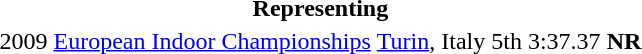<table>
<tr>
<th colspan="6">Representing </th>
</tr>
<tr>
<td>2009</td>
<td><a href='#'>European Indoor Championships</a></td>
<td><a href='#'>Turin</a>, Italy</td>
<td>5th</td>
<td>3:37.37 <strong>NR</strong></td>
</tr>
</table>
